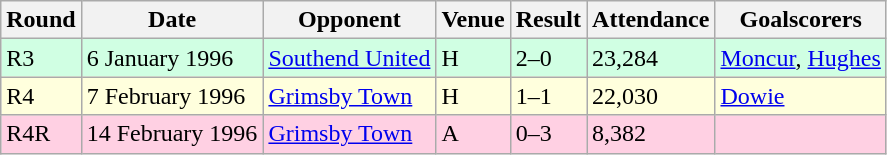<table class="wikitable">
<tr>
<th>Round</th>
<th>Date</th>
<th>Opponent</th>
<th>Venue</th>
<th>Result</th>
<th>Attendance</th>
<th>Goalscorers</th>
</tr>
<tr style="background-color: #d0ffe3;">
<td>R3</td>
<td>6 January 1996</td>
<td><a href='#'>Southend United</a></td>
<td>H</td>
<td>2–0</td>
<td>23,284</td>
<td><a href='#'>Moncur</a>, <a href='#'>Hughes</a></td>
</tr>
<tr style="background-color: #ffffdd;">
<td>R4</td>
<td>7 February 1996</td>
<td><a href='#'>Grimsby Town</a></td>
<td>H</td>
<td>1–1</td>
<td>22,030</td>
<td><a href='#'>Dowie</a></td>
</tr>
<tr style="background-color: #ffd0e3;">
<td>R4R</td>
<td>14 February 1996</td>
<td><a href='#'>Grimsby Town</a></td>
<td>A</td>
<td>0–3</td>
<td>8,382</td>
<td></td>
</tr>
</table>
